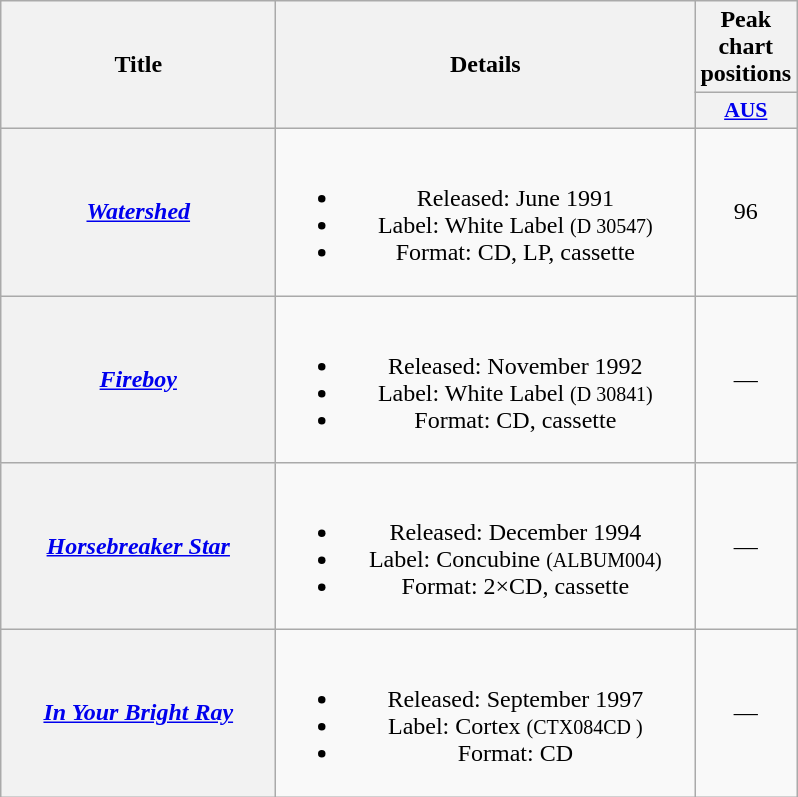<table class="wikitable plainrowheaders" style="text-align:center;" border="1">
<tr>
<th scope="col" rowspan="2" style="width:11em;">Title</th>
<th scope="col" rowspan="2" style="width:17em;">Details</th>
<th scope="col" colspan="1">Peak chart positions</th>
</tr>
<tr>
<th scope="col" style="width:3em;font-size:90%;"><a href='#'>AUS</a><br></th>
</tr>
<tr>
<th scope="row"><em><a href='#'>Watershed</a></em></th>
<td><br><ul><li>Released: June 1991</li><li>Label: White Label <small>(D 30547)</small></li><li>Format: CD, LP, cassette</li></ul></td>
<td>96</td>
</tr>
<tr>
<th scope="row"><em><a href='#'>Fireboy</a></em></th>
<td><br><ul><li>Released: November 1992</li><li>Label: White Label <small>(D 30841)</small></li><li>Format: CD, cassette</li></ul></td>
<td>—</td>
</tr>
<tr>
<th scope="row"><em><a href='#'>Horsebreaker Star</a></em></th>
<td><br><ul><li>Released: December 1994</li><li>Label: Concubine <small>(ALBUM004)</small></li><li>Format: 2×CD, cassette</li></ul></td>
<td>—</td>
</tr>
<tr>
<th scope="row"><em><a href='#'>In Your Bright Ray</a></em></th>
<td><br><ul><li>Released: September 1997</li><li>Label: Cortex	<small>(CTX084CD )</small></li><li>Format: CD</li></ul></td>
<td>—</td>
</tr>
</table>
